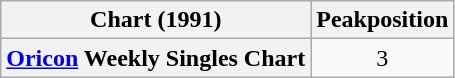<table class="wikitable plainrowheaders" style="text-align:center;">
<tr>
<th>Chart (1991)</th>
<th>Peakposition</th>
</tr>
<tr>
<th scope="row"><a href='#'>Oricon</a> Weekly Singles Chart</th>
<td>3</td>
</tr>
</table>
